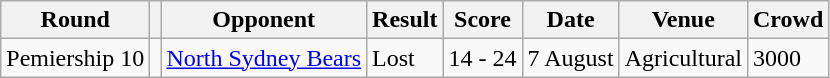<table class="wikitable" style="text-align:left;">
<tr>
<th>Round</th>
<th></th>
<th>Opponent</th>
<th>Result</th>
<th>Score</th>
<th>Date</th>
<th>Venue</th>
<th>Crowd</th>
</tr>
<tr>
<td>Pemiership 10</td>
<td></td>
<td><a href='#'>North Sydney Bears</a></td>
<td>Lost</td>
<td>14 - 24</td>
<td>7 August</td>
<td>Agricultural</td>
<td>3000</td>
</tr>
</table>
